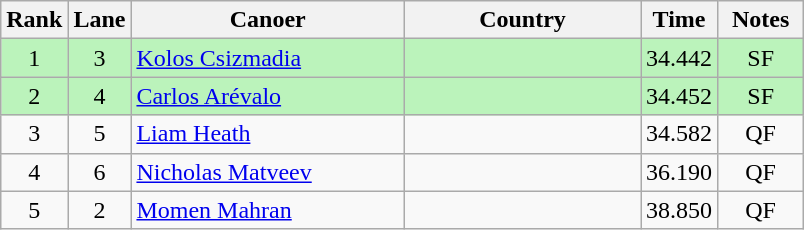<table class="wikitable" style="text-align:center;">
<tr>
<th width=30>Rank</th>
<th width=30>Lane</th>
<th width=175>Canoer</th>
<th width=150>Country</th>
<th width=30>Time</th>
<th width=50>Notes</th>
</tr>
<tr bgcolor=bbf3bb>
<td>1</td>
<td>3</td>
<td align=left><a href='#'>Kolos Csizmadia</a></td>
<td align=left></td>
<td>34.442</td>
<td>SF</td>
</tr>
<tr bgcolor=bbf3bb>
<td>2</td>
<td>4</td>
<td align=left><a href='#'>Carlos Arévalo</a></td>
<td align=left></td>
<td>34.452</td>
<td>SF</td>
</tr>
<tr>
<td>3</td>
<td>5</td>
<td align=left><a href='#'>Liam Heath</a></td>
<td align=left></td>
<td>34.582</td>
<td>QF</td>
</tr>
<tr>
<td>4</td>
<td>6</td>
<td align=left><a href='#'>Nicholas Matveev</a></td>
<td align=left></td>
<td>36.190</td>
<td>QF</td>
</tr>
<tr>
<td>5</td>
<td>2</td>
<td align=left><a href='#'>Momen Mahran</a></td>
<td align=left></td>
<td>38.850</td>
<td>QF</td>
</tr>
</table>
